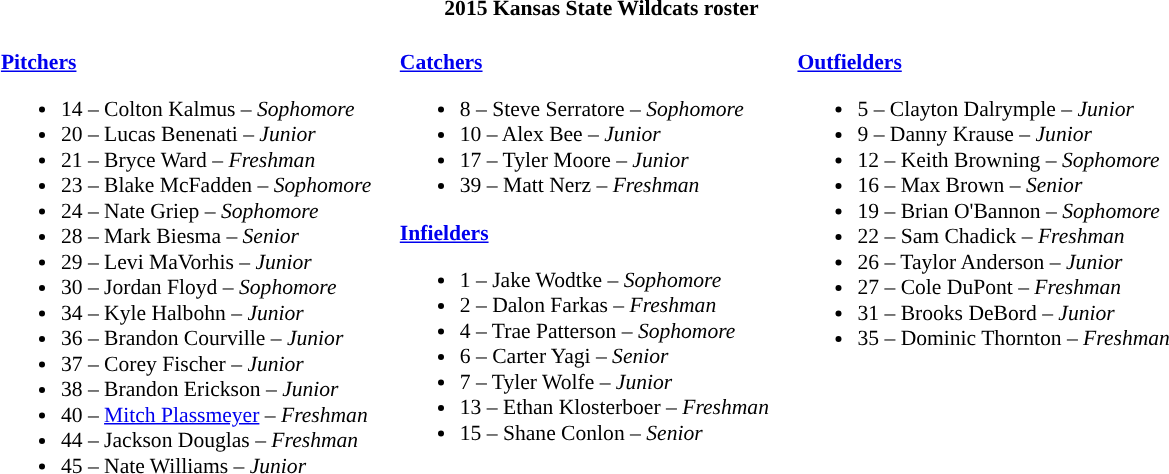<table class="toccolours" style="border-collapse:collapse; font-size:90%;">
<tr>
<th colspan=9>2015 Kansas State Wildcats roster</th>
</tr>
<tr>
<td width="03"> </td>
<td valign="top"><br><strong><a href='#'>Pitchers</a></strong><ul><li>14 – Colton Kalmus – <em> Sophomore</em></li><li>20 – Lucas Benenati – <em>Junior</em></li><li>21 – Bryce Ward – <em>Freshman</em></li><li>23 – Blake McFadden – <em> Sophomore</em></li><li>24 – Nate Griep – <em> Sophomore</em></li><li>28 – Mark Biesma – <em>Senior</em></li><li>29 – Levi MaVorhis – <em>Junior</em></li><li>30 – Jordan Floyd – <em>Sophomore</em></li><li>34 – Kyle Halbohn – <em> Junior</em></li><li>36 – Brandon Courville – <em>Junior</em></li><li>37 – Corey Fischer – <em>Junior</em></li><li>38 – Brandon Erickson – <em>Junior</em></li><li>40 – <a href='#'>Mitch Plassmeyer</a> – <em>Freshman</em></li><li>44 – Jackson Douglas – <em>Freshman</em></li><li>45 – Nate Williams – <em> Junior</em></li></ul></td>
<td width="15"> </td>
<td valign="top"><br><strong><a href='#'>Catchers</a></strong><ul><li>8 – Steve Serratore – <em> Sophomore</em></li><li>10 – Alex Bee – <em>Junior</em></li><li>17 – Tyler Moore – <em>Junior</em></li><li>39 – Matt Nerz – <em>Freshman</em></li></ul><strong><a href='#'>Infielders</a></strong><ul><li>1 – Jake Wodtke – <em> Sophomore</em></li><li>2 – Dalon Farkas – <em>Freshman</em></li><li>4 – Trae Patterson – <em>Sophomore</em></li><li>6 – Carter Yagi – <em>Senior</em></li><li>7 – Tyler Wolfe – <em>Junior</em></li><li>13 – Ethan Klosterboer – <em>Freshman</em></li><li>15 – Shane Conlon – <em> Senior</em></li></ul></td>
<td width="15"> </td>
<td valign="top"><br><strong><a href='#'>Outfielders</a></strong><ul><li>5 – Clayton Dalrymple – <em>Junior</em></li><li>9 – Danny Krause – <em>Junior</em></li><li>12 – Keith Browning – <em>Sophomore</em></li><li>16 – Max Brown – <em>Senior</em></li><li>19 – Brian O'Bannon – <em>Sophomore</em></li><li>22 – Sam Chadick – <em>Freshman</em></li><li>26 – Taylor Anderson – <em> Junior</em></li><li>27 – Cole DuPont – <em>Freshman</em></li><li>31 – Brooks DeBord – <em>Junior</em></li><li>35 – Dominic Thornton – <em>Freshman</em></li></ul></td>
<td width="25"> </td>
</tr>
</table>
